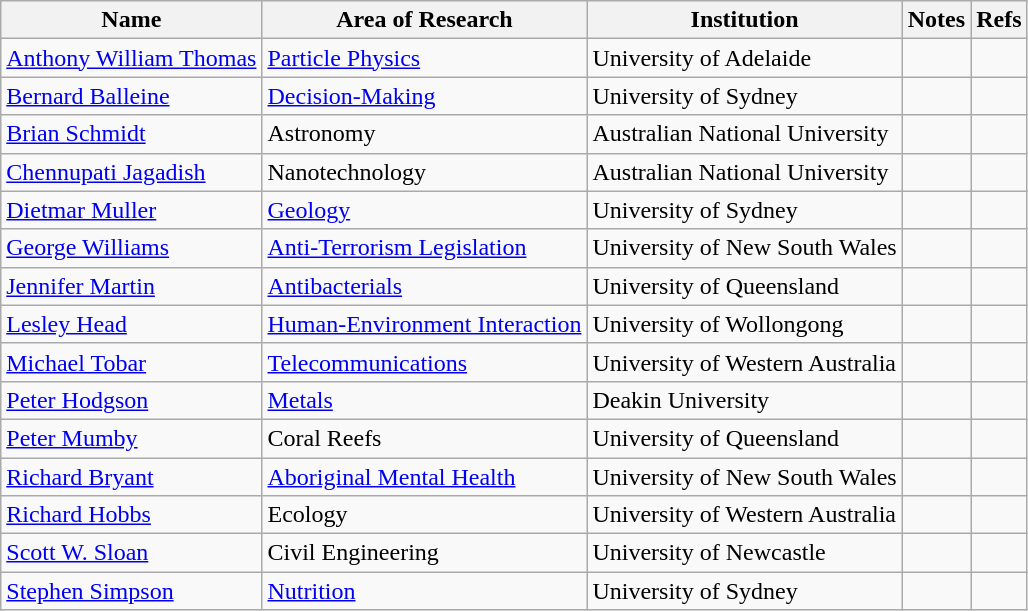<table class="wikitable">
<tr>
<th>Name</th>
<th>Area of Research</th>
<th>Institution</th>
<th>Notes</th>
<th>Refs</th>
</tr>
<tr>
<td><a href='#'>Anthony William Thomas</a></td>
<td><a href='#'>Particle Physics</a></td>
<td>University of Adelaide</td>
<td></td>
<td></td>
</tr>
<tr>
<td><a href='#'>Bernard Balleine</a></td>
<td><a href='#'>Decision-Making</a></td>
<td>University of Sydney</td>
<td></td>
<td></td>
</tr>
<tr>
<td><a href='#'>Brian Schmidt</a></td>
<td>Astronomy</td>
<td>Australian National University</td>
<td></td>
<td></td>
</tr>
<tr>
<td><a href='#'>Chennupati Jagadish</a></td>
<td>Nanotechnology</td>
<td>Australian National University</td>
<td></td>
<td></td>
</tr>
<tr>
<td><a href='#'>Dietmar Muller</a></td>
<td><a href='#'>Geology</a></td>
<td>University of Sydney</td>
<td></td>
<td></td>
</tr>
<tr>
<td><a href='#'>George Williams</a></td>
<td><a href='#'>Anti-Terrorism Legislation</a></td>
<td>University of New South Wales</td>
<td></td>
<td></td>
</tr>
<tr>
<td><a href='#'>Jennifer Martin</a></td>
<td><a href='#'>Antibacterials</a></td>
<td>University of Queensland</td>
<td></td>
<td></td>
</tr>
<tr>
<td><a href='#'>Lesley Head</a></td>
<td><a href='#'>Human-Environment Interaction</a></td>
<td>University of Wollongong</td>
<td></td>
<td></td>
</tr>
<tr>
<td><a href='#'>Michael Tobar</a></td>
<td><a href='#'>Telecommunications</a></td>
<td>University of Western Australia</td>
<td></td>
<td></td>
</tr>
<tr>
<td><a href='#'>Peter Hodgson</a></td>
<td><a href='#'>Metals</a></td>
<td>Deakin University</td>
<td></td>
<td></td>
</tr>
<tr>
<td><a href='#'>Peter Mumby</a></td>
<td>Coral Reefs</td>
<td>University of Queensland</td>
<td></td>
<td></td>
</tr>
<tr>
<td><a href='#'>Richard Bryant</a></td>
<td><a href='#'>Aboriginal Mental Health</a></td>
<td>University of New South Wales</td>
<td></td>
<td></td>
</tr>
<tr>
<td><a href='#'>Richard Hobbs</a></td>
<td>Ecology</td>
<td>University of Western Australia</td>
<td></td>
<td></td>
</tr>
<tr>
<td><a href='#'>Scott W. Sloan</a></td>
<td>Civil Engineering</td>
<td>University of Newcastle</td>
<td></td>
<td></td>
</tr>
<tr>
<td><a href='#'>Stephen Simpson</a></td>
<td><a href='#'>Nutrition</a></td>
<td>University of Sydney</td>
<td></td>
<td></td>
</tr>
</table>
